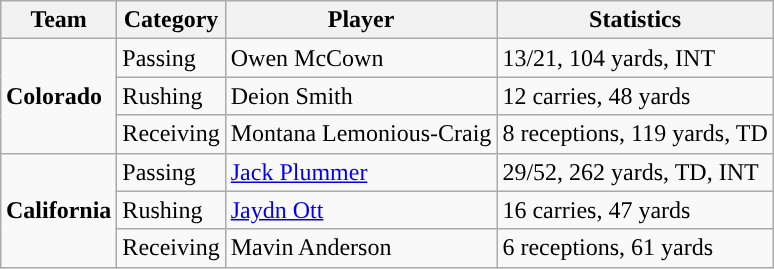<table class="wikitable" style="float: right;">
<tr>
<th>Team</th>
<th>Category</th>
<th>Player</th>
<th>Statistics</th>
</tr>
<tr>
<td rowspan=3><strong>Colorado</strong></td>
<td>Passing</td>
<td>Owen McCown</td>
<td>13/21, 104 yards, INT</td>
</tr>
<tr>
<td>Rushing</td>
<td>Deion Smith</td>
<td>12 carries, 48 yards</td>
</tr>
<tr>
<td>Receiving</td>
<td>Montana Lemonious-Craig</td>
<td>8 receptions, 119 yards, TD</td>
</tr>
<tr>
<td rowspan=3><strong>California</strong></td>
<td>Passing</td>
<td><a href='#'>Jack Plummer</a></td>
<td>29/52, 262 yards, TD, INT</td>
</tr>
<tr>
<td>Rushing</td>
<td><a href='#'>Jaydn Ott</a></td>
<td>16 carries, 47 yards</td>
</tr>
<tr>
<td>Receiving</td>
<td>Mavin Anderson</td>
<td>6 receptions, 61 yards</td>
</tr>
</table>
